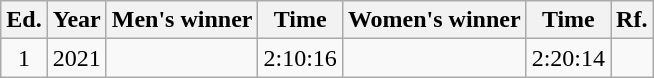<table class="wikitable sortable" style="text-align:center">
<tr>
<th class="unsortable">Ed.</th>
<th>Year</th>
<th>Men's winner</th>
<th>Time</th>
<th>Women's winner</th>
<th>Time</th>
<th class="unsortable">Rf.</th>
</tr>
<tr>
<td>1</td>
<td>2021</td>
<td align="left"></td>
<td>2:10:16</td>
<td align="left"></td>
<td>2:20:14</td>
<td></td>
</tr>
</table>
